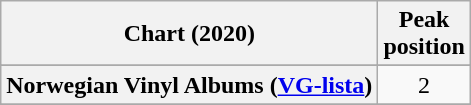<table class="wikitable sortable plainrowheaders" style="text-align:center">
<tr>
<th scope="col">Chart (2020)</th>
<th scope="col">Peak<br>position</th>
</tr>
<tr>
</tr>
<tr>
</tr>
<tr>
</tr>
<tr>
<th scope="row">Norwegian Vinyl Albums (<a href='#'>VG-lista</a>)</th>
<td>2</td>
</tr>
<tr>
</tr>
</table>
